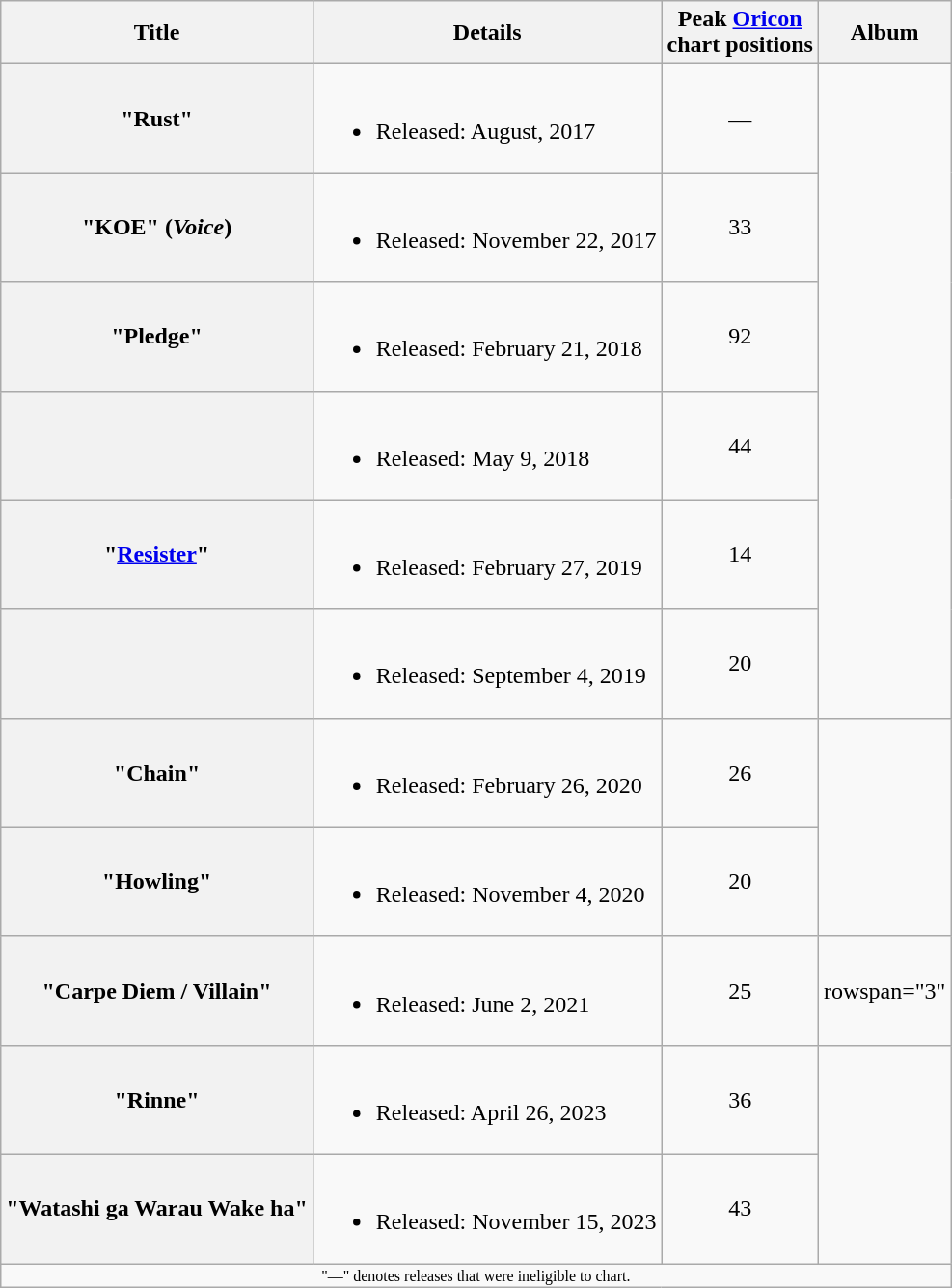<table class="wikitable plainrowheaders">
<tr>
<th scope="col">Title</th>
<th scope="col">Details</th>
<th scope="col">Peak <a href='#'>Oricon</a><br> chart positions</th>
<th scope="col">Album</th>
</tr>
<tr>
<th scope="row">"Rust"</th>
<td><br><ul><li>Released: August, 2017</li></ul></td>
<td align="center">—</td>
<td rowspan="6"></td>
</tr>
<tr>
<th scope="row">"KOE" (<em>Voice</em>)</th>
<td><br><ul><li>Released: November 22, 2017</li></ul></td>
<td align="center">33</td>
</tr>
<tr>
<th scope="row">"Pledge"</th>
<td><br><ul><li>Released: February 21, 2018</li></ul></td>
<td align="center">92</td>
</tr>
<tr>
<th scope="row"></th>
<td><br><ul><li>Released: May 9, 2018</li></ul></td>
<td align="center">44</td>
</tr>
<tr>
<th scope="row">"<a href='#'>Resister</a>"</th>
<td><br><ul><li>Released: February 27, 2019</li></ul></td>
<td align="center">14</td>
</tr>
<tr>
<th scope="row"></th>
<td><br><ul><li>Released: September 4, 2019</li></ul></td>
<td align="center">20</td>
</tr>
<tr>
<th scope="row">"Chain"</th>
<td><br><ul><li>Released: February 26, 2020</li></ul></td>
<td align="center">26</td>
<td rowspan="2"></td>
</tr>
<tr>
<th scope="row">"Howling"</th>
<td><br><ul><li>Released: November 4, 2020</li></ul></td>
<td align="center">20</td>
</tr>
<tr>
<th scope="row">"Carpe Diem / Villain"</th>
<td><br><ul><li>Released: June 2, 2021</li></ul></td>
<td align="center">25</td>
<td>rowspan="3" </td>
</tr>
<tr>
<th scope="row">"Rinne"</th>
<td><br><ul><li>Released: April 26, 2023</li></ul></td>
<td align="center">36</td>
</tr>
<tr>
<th scope="row">"Watashi ga Warau Wake ha"</th>
<td><br><ul><li>Released: November 15, 2023</li></ul></td>
<td align="center">43</td>
</tr>
<tr>
<td align="center" colspan="13" style="font-size: 8pt">"—" denotes releases that were ineligible to chart.</td>
</tr>
</table>
